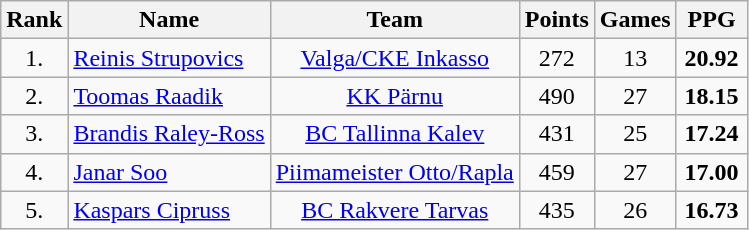<table class="wikitable" style="text-align: center;">
<tr>
<th>Rank</th>
<th>Name</th>
<th>Team</th>
<th>Points</th>
<th>Games</th>
<th width=40>PPG</th>
</tr>
<tr>
<td>1.</td>
<td align="left"> <a href='#'>Reinis Strupovics</a></td>
<td><a href='#'>Valga/CKE Inkasso</a></td>
<td>272</td>
<td>13</td>
<td><strong>20.92</strong></td>
</tr>
<tr>
<td>2.</td>
<td align="left"> <a href='#'>Toomas Raadik</a></td>
<td><a href='#'>KK Pärnu</a></td>
<td>490</td>
<td>27</td>
<td><strong>18.15</strong></td>
</tr>
<tr>
<td>3.</td>
<td align="left"> <a href='#'>Brandis Raley-Ross</a></td>
<td><a href='#'>BC Tallinna Kalev</a></td>
<td>431</td>
<td>25</td>
<td><strong>17.24</strong></td>
</tr>
<tr>
<td>4.</td>
<td align="left"> <a href='#'>Janar Soo</a></td>
<td><a href='#'>Piimameister Otto/Rapla</a></td>
<td>459</td>
<td>27</td>
<td><strong>17.00</strong></td>
</tr>
<tr>
<td>5.</td>
<td align="left"> <a href='#'>Kaspars Cipruss</a></td>
<td><a href='#'>BC Rakvere Tarvas</a></td>
<td>435</td>
<td>26</td>
<td><strong>16.73</strong></td>
</tr>
</table>
